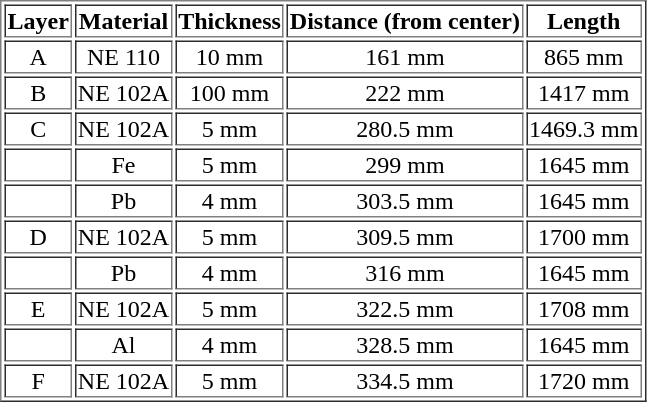<table border="1">
<tr>
<th>Layer</th>
<th>Material</th>
<th>Thickness</th>
<th>Distance (from center)</th>
<th>Length</th>
</tr>
<tr style="text-align:center;">
<td>A</td>
<td>NE 110</td>
<td>10 mm</td>
<td>161 mm</td>
<td>865 mm</td>
</tr>
<tr style="text-align:center;">
<td>B</td>
<td>NE 102A</td>
<td>100 mm</td>
<td>222 mm</td>
<td>1417 mm</td>
</tr>
<tr style="text-align:center;">
<td>C</td>
<td>NE 102A</td>
<td>5 mm</td>
<td>280.5 mm</td>
<td>1469.3 mm</td>
</tr>
<tr style="text-align:center;">
<td></td>
<td>Fe</td>
<td>5 mm</td>
<td>299 mm</td>
<td>1645 mm</td>
</tr>
<tr style="text-align:center;">
<td></td>
<td>Pb</td>
<td>4 mm</td>
<td>303.5 mm</td>
<td>1645 mm</td>
</tr>
<tr style="text-align:center;">
<td>D</td>
<td>NE 102A</td>
<td>5 mm</td>
<td>309.5 mm</td>
<td>1700 mm</td>
</tr>
<tr style="text-align:center;">
<td></td>
<td>Pb</td>
<td>4 mm</td>
<td>316 mm</td>
<td>1645 mm</td>
</tr>
<tr style="text-align:center;">
<td>E</td>
<td>NE 102A</td>
<td>5 mm</td>
<td>322.5 mm</td>
<td>1708 mm</td>
</tr>
<tr style="text-align:center;">
<td></td>
<td>Al</td>
<td>4 mm</td>
<td>328.5 mm</td>
<td>1645 mm</td>
</tr>
<tr style="text-align:center;">
<td>F</td>
<td>NE 102A</td>
<td>5 mm</td>
<td>334.5 mm</td>
<td>1720 mm</td>
</tr>
</table>
